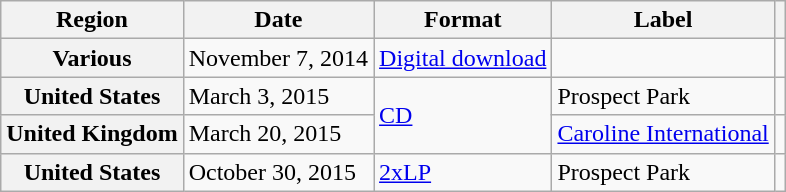<table class="wikitable plainrowheaders">
<tr>
<th scope="col">Region</th>
<th scope="col">Date</th>
<th scope="col">Format</th>
<th scope="col">Label</th>
<th scope="col"></th>
</tr>
<tr>
<th scope="row">Various</th>
<td>November 7, 2014</td>
<td><a href='#'>Digital download</a></td>
<td></td>
<td align="center"><br></td>
</tr>
<tr>
<th scope="row">United States</th>
<td>March 3, 2015</td>
<td rowspan="2"><a href='#'>CD</a></td>
<td>Prospect Park</td>
<td align="center"></td>
</tr>
<tr>
<th scope="row">United Kingdom</th>
<td>March 20, 2015</td>
<td><a href='#'>Caroline International</a></td>
<td align="center"></td>
</tr>
<tr>
<th scope="row">United States</th>
<td>October 30, 2015</td>
<td><a href='#'>2xLP</a></td>
<td>Prospect Park</td>
<td></td>
</tr>
</table>
